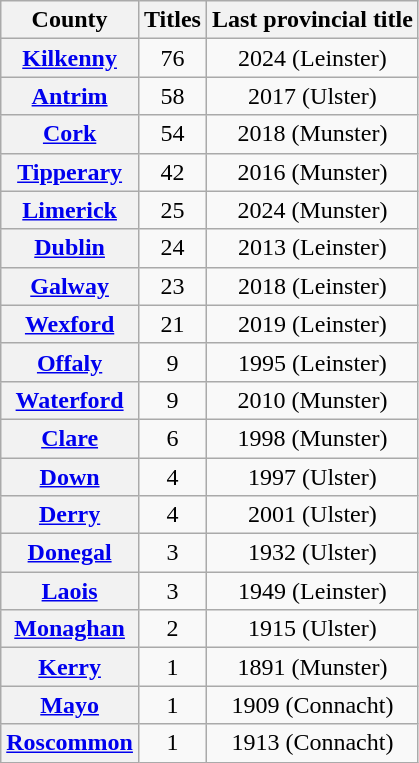<table class="wikitable plainrowheaders sortable" style="text-align:center">
<tr>
<th scope="col">County</th>
<th>Titles</th>
<th>Last provincial title</th>
</tr>
<tr>
<th scope="row"> <a href='#'>Kilkenny</a></th>
<td>76</td>
<td>2024 (Leinster)</td>
</tr>
<tr>
<th scope="row"> <a href='#'>Antrim</a></th>
<td>58</td>
<td>2017 (Ulster)</td>
</tr>
<tr>
<th scope="row"> <a href='#'>Cork</a></th>
<td>54</td>
<td>2018 (Munster)</td>
</tr>
<tr>
<th scope="row"> <a href='#'>Tipperary</a></th>
<td>42</td>
<td>2016 (Munster)</td>
</tr>
<tr>
<th scope="row"> <a href='#'>Limerick</a></th>
<td>25</td>
<td>2024 (Munster)</td>
</tr>
<tr>
<th scope="row"> <a href='#'>Dublin</a></th>
<td>24</td>
<td>2013 (Leinster)</td>
</tr>
<tr>
<th scope="row"> <a href='#'>Galway</a></th>
<td>23</td>
<td>2018 (Leinster)</td>
</tr>
<tr>
<th scope="row"> <a href='#'>Wexford</a></th>
<td>21</td>
<td>2019 (Leinster)</td>
</tr>
<tr>
<th scope="row"> <a href='#'>Offaly</a></th>
<td>9</td>
<td>1995 (Leinster)</td>
</tr>
<tr>
<th scope="row"> <a href='#'>Waterford</a></th>
<td>9</td>
<td>2010 (Munster)</td>
</tr>
<tr>
<th scope="row"> <a href='#'>Clare</a></th>
<td>6</td>
<td>1998 (Munster)</td>
</tr>
<tr>
<th scope="row"> <a href='#'>Down</a></th>
<td>4</td>
<td>1997 (Ulster)</td>
</tr>
<tr>
<th scope="row"> <a href='#'>Derry</a></th>
<td>4</td>
<td>2001 (Ulster)</td>
</tr>
<tr>
<th scope="row"> <a href='#'>Donegal</a></th>
<td>3</td>
<td>1932 (Ulster)</td>
</tr>
<tr>
<th scope="row"> <a href='#'>Laois</a></th>
<td>3</td>
<td>1949 (Leinster)</td>
</tr>
<tr>
<th scope="row"> <a href='#'>Monaghan</a></th>
<td>2</td>
<td>1915 (Ulster)</td>
</tr>
<tr>
<th scope="row"> <a href='#'>Kerry</a></th>
<td>1</td>
<td>1891 (Munster)</td>
</tr>
<tr>
<th scope="row"> <a href='#'>Mayo</a></th>
<td>1</td>
<td>1909 (Connacht)</td>
</tr>
<tr>
<th scope="row"> <a href='#'>Roscommon</a></th>
<td>1</td>
<td>1913 (Connacht)</td>
</tr>
</table>
